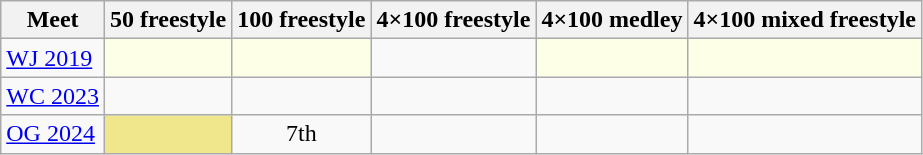<table class="sortable wikitable">
<tr>
<th>Meet</th>
<th class="unsortable">50 freestyle</th>
<th class="unsortable">100 freestyle</th>
<th class="unsortable">4×100 freestyle</th>
<th class="unsortable">4×100 medley</th>
<th class="unsortable">4×100 mixed freestyle</th>
</tr>
<tr>
<td><a href='#'>WJ 2019</a></td>
<td style="background:#fdffe7"></td>
<td style="background:#fdffe7"></td>
<td align="center"></td>
<td style="background:#fdffe7"></td>
<td style="background:#fdffe7"></td>
</tr>
<tr>
<td><a href='#'>WC 2023</a></td>
<td align="center"></td>
<td align="center"></td>
<td align="center"></td>
<td align="center"></td>
<td align="center"></td>
</tr>
<tr>
<td><a href='#'>OG 2024</a></td>
<td style="background:#f0e68c"></td>
<td align="center">7th</td>
<td align="center"></td>
<td align="center"></td>
<td></td>
</tr>
</table>
